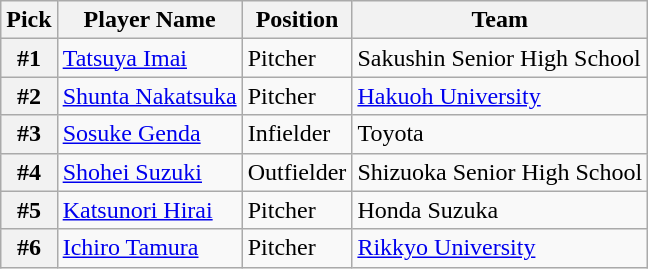<table class="wikitable">
<tr>
<th>Pick</th>
<th>Player Name</th>
<th>Position</th>
<th>Team</th>
</tr>
<tr>
<th>#1</th>
<td><a href='#'>Tatsuya Imai</a></td>
<td>Pitcher</td>
<td>Sakushin Senior High School</td>
</tr>
<tr>
<th>#2</th>
<td><a href='#'>Shunta Nakatsuka</a></td>
<td>Pitcher</td>
<td><a href='#'>Hakuoh University</a></td>
</tr>
<tr>
<th>#3</th>
<td><a href='#'>Sosuke Genda</a></td>
<td>Infielder</td>
<td>Toyota</td>
</tr>
<tr>
<th>#4</th>
<td><a href='#'>Shohei Suzuki</a></td>
<td>Outfielder</td>
<td>Shizuoka Senior High School</td>
</tr>
<tr>
<th>#5</th>
<td><a href='#'>Katsunori Hirai</a></td>
<td>Pitcher</td>
<td>Honda Suzuka</td>
</tr>
<tr>
<th>#6</th>
<td><a href='#'>Ichiro Tamura</a></td>
<td>Pitcher</td>
<td><a href='#'>Rikkyo University</a></td>
</tr>
</table>
